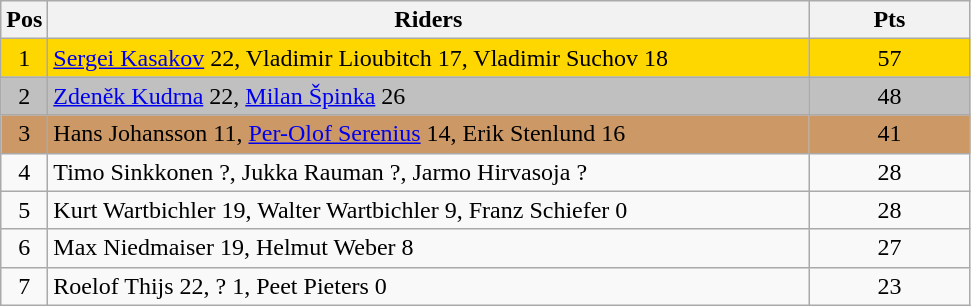<table class="wikitable" style="font-size: 100%">
<tr>
<th width=20>Pos</th>
<th width=500>Riders</th>
<th width=100>Pts</th>
</tr>
<tr align=center style="background-color: gold;">
<td>1</td>
<td align="left"> <a href='#'>Sergei Kasakov</a> 22, Vladimir Lioubitch 17, Vladimir Suchov 18</td>
<td>57</td>
</tr>
<tr align=center style="background-color: silver;">
<td>2</td>
<td align="left"> <a href='#'>Zdeněk Kudrna</a> 22, <a href='#'>Milan Špinka</a> 26</td>
<td>48</td>
</tr>
<tr align=center style="background-color: #cc9966;">
<td>3</td>
<td align="left"> Hans Johansson 11, <a href='#'>Per-Olof Serenius</a> 14, Erik Stenlund 16</td>
<td>41</td>
</tr>
<tr align=center>
<td>4</td>
<td align="left"> Timo Sinkkonen ?, Jukka Rauman ?, Jarmo Hirvasoja ?</td>
<td>28</td>
</tr>
<tr align=center>
<td>5</td>
<td align="left"> Kurt Wartbichler 19, Walter Wartbichler 9, Franz Schiefer 0</td>
<td>28</td>
</tr>
<tr align=center>
<td>6</td>
<td align="left"> Max Niedmaiser 19, Helmut Weber 8</td>
<td>27</td>
</tr>
<tr align=center>
<td>7</td>
<td align="left"> Roelof Thijs 22, ? 1, Peet Pieters 0</td>
<td>23</td>
</tr>
</table>
